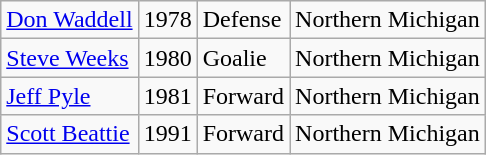<table class="wikitable sortable">
<tr>
<td><a href='#'>Don Waddell</a></td>
<td>1978</td>
<td>Defense</td>
<td>Northern Michigan</td>
</tr>
<tr>
<td><a href='#'>Steve Weeks</a></td>
<td>1980</td>
<td>Goalie</td>
<td>Northern Michigan</td>
</tr>
<tr>
<td><a href='#'>Jeff Pyle</a></td>
<td>1981</td>
<td>Forward</td>
<td>Northern Michigan</td>
</tr>
<tr>
<td><a href='#'>Scott Beattie</a></td>
<td>1991</td>
<td>Forward</td>
<td>Northern Michigan</td>
</tr>
</table>
